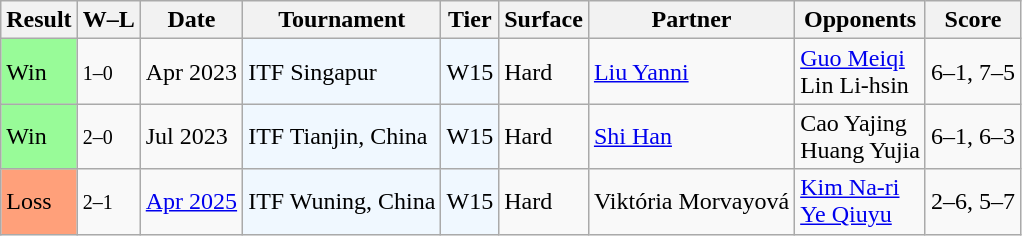<table class="sortable wikitable">
<tr>
<th>Result</th>
<th class="unsortable">W–L</th>
<th>Date</th>
<th>Tournament</th>
<th>Tier</th>
<th>Surface</th>
<th>Partner</th>
<th>Opponents</th>
<th class="unsortable">Score</th>
</tr>
<tr>
<td style="background:#98fb98;">Win</td>
<td><small>1–0</small></td>
<td>Apr 2023</td>
<td style="background:#f0f8ff;">ITF Singapur</td>
<td style="background:#f0f8ff;">W15</td>
<td>Hard</td>
<td> <a href='#'>Liu Yanni</a></td>
<td> <a href='#'>Guo Meiqi</a> <br>  Lin Li-hsin</td>
<td>6–1, 7–5</td>
</tr>
<tr>
<td style="background:#98FB98;">Win</td>
<td><small>2–0</small></td>
<td>Jul 2023</td>
<td style="background:#f0f8ff;">ITF Tianjin, China</td>
<td style="background:#f0f8ff;">W15</td>
<td>Hard</td>
<td> <a href='#'>Shi Han</a></td>
<td> Cao Yajing <br>  Huang Yujia</td>
<td>6–1, 6–3</td>
</tr>
<tr>
<td bgcolor=ffa07a>Loss</td>
<td><small>2–1</small></td>
<td><a href='#'>Apr 2025</a></td>
<td style="background:#f0f8ff;">ITF Wuning, China</td>
<td style="background:#f0f8ff;">W15</td>
<td>Hard</td>
<td> Viktória Morvayová</td>
<td> <a href='#'>Kim Na-ri</a> <br>  <a href='#'>Ye Qiuyu</a></td>
<td>2–6, 5–7</td>
</tr>
</table>
